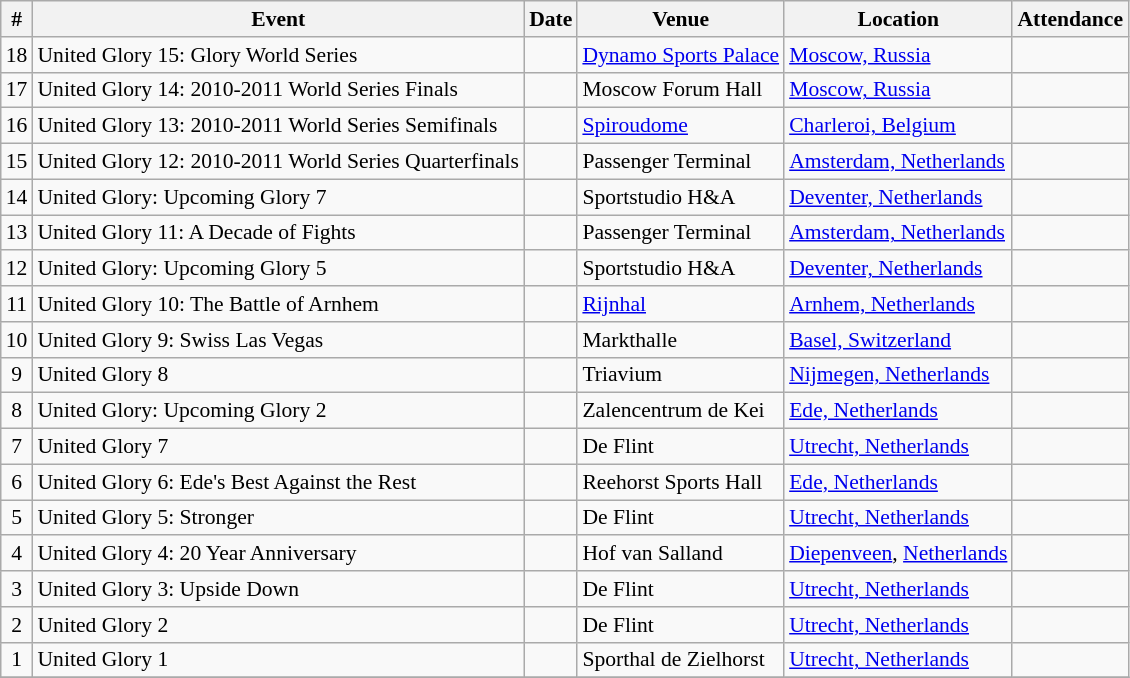<table id="Events" class="wikitable sortable" style="font-size:90%;">
<tr>
<th scope="col">#</th>
<th scope="col">Event</th>
<th scope="col">Date</th>
<th scope="col">Venue</th>
<th scope="col">Location</th>
<th scope="col">Attendance</th>
</tr>
<tr>
<td align=center>18</td>
<td>United Glory 15: Glory World Series</td>
<td></td>
<td><a href='#'>Dynamo Sports Palace</a></td>
<td> <a href='#'>Moscow, Russia</a></td>
<td></td>
</tr>
<tr>
<td align=center>17</td>
<td>United Glory 14: 2010-2011 World Series Finals</td>
<td></td>
<td>Moscow Forum Hall</td>
<td> <a href='#'>Moscow, Russia</a></td>
<td></td>
</tr>
<tr>
<td align=center>16</td>
<td>United Glory 13: 2010-2011 World Series Semifinals</td>
<td></td>
<td><a href='#'>Spiroudome</a></td>
<td> <a href='#'>Charleroi, Belgium</a></td>
<td></td>
</tr>
<tr>
<td align=center>15</td>
<td>United Glory 12: 2010-2011 World Series Quarterfinals</td>
<td></td>
<td>Passenger Terminal</td>
<td> <a href='#'>Amsterdam, Netherlands</a></td>
<td></td>
</tr>
<tr>
<td align=center>14</td>
<td>United Glory: Upcoming Glory 7</td>
<td></td>
<td>Sportstudio H&A</td>
<td> <a href='#'>Deventer, Netherlands</a></td>
<td></td>
</tr>
<tr>
<td align=center>13</td>
<td>United Glory 11: A Decade of Fights</td>
<td></td>
<td>Passenger Terminal</td>
<td> <a href='#'>Amsterdam, Netherlands</a></td>
<td></td>
</tr>
<tr>
<td align=center>12</td>
<td>United Glory: Upcoming Glory 5</td>
<td></td>
<td>Sportstudio H&A</td>
<td> <a href='#'>Deventer, Netherlands</a></td>
<td></td>
</tr>
<tr>
<td align=center>11</td>
<td>United Glory 10: The Battle of Arnhem</td>
<td></td>
<td><a href='#'>Rijnhal</a></td>
<td> <a href='#'>Arnhem, Netherlands</a></td>
<td></td>
</tr>
<tr>
<td align=center>10</td>
<td>United Glory 9: Swiss Las Vegas</td>
<td></td>
<td>Markthalle</td>
<td> <a href='#'>Basel, Switzerland</a></td>
<td></td>
</tr>
<tr>
<td align=center>9</td>
<td>United Glory 8</td>
<td></td>
<td>Triavium</td>
<td> <a href='#'>Nijmegen, Netherlands</a></td>
<td></td>
</tr>
<tr>
<td align=center>8</td>
<td>United Glory: Upcoming Glory 2</td>
<td></td>
<td>Zalencentrum de Kei</td>
<td> <a href='#'>Ede, Netherlands</a></td>
<td></td>
</tr>
<tr>
<td align=center>7</td>
<td>United Glory 7</td>
<td></td>
<td>De Flint</td>
<td> <a href='#'>Utrecht, Netherlands</a></td>
<td></td>
</tr>
<tr>
<td align=center>6</td>
<td>United Glory 6: Ede's Best Against the Rest</td>
<td></td>
<td>Reehorst Sports Hall</td>
<td> <a href='#'>Ede, Netherlands</a></td>
<td></td>
</tr>
<tr>
<td align=center>5</td>
<td>United Glory 5: Stronger</td>
<td></td>
<td>De Flint</td>
<td> <a href='#'>Utrecht, Netherlands</a></td>
<td></td>
</tr>
<tr>
<td align=center>4</td>
<td>United Glory 4: 20 Year Anniversary</td>
<td></td>
<td>Hof van Salland</td>
<td> <a href='#'>Diepenveen</a>, <a href='#'>Netherlands</a></td>
<td></td>
</tr>
<tr>
<td align=center>3</td>
<td>United Glory 3: Upside Down</td>
<td></td>
<td>De Flint</td>
<td> <a href='#'>Utrecht, Netherlands</a></td>
<td></td>
</tr>
<tr>
<td align=center>2</td>
<td>United Glory 2</td>
<td></td>
<td>De Flint</td>
<td> <a href='#'>Utrecht, Netherlands</a></td>
<td></td>
</tr>
<tr>
<td align=center>1</td>
<td>United Glory 1</td>
<td></td>
<td>Sporthal de Zielhorst</td>
<td> <a href='#'>Utrecht, Netherlands</a></td>
<td></td>
</tr>
<tr>
</tr>
</table>
